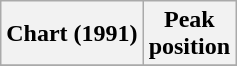<table class="wikitable plainrowheaders" style="text-align:center">
<tr>
<th>Chart (1991)</th>
<th>Peak<br>position</th>
</tr>
<tr>
</tr>
</table>
